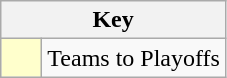<table class="wikitable" style="text-align: center;">
<tr>
<th colspan=2>Key</th>
</tr>
<tr>
<td style="background:#ffffcc; width:20px;"></td>
<td align=left>Teams to Playoffs</td>
</tr>
</table>
